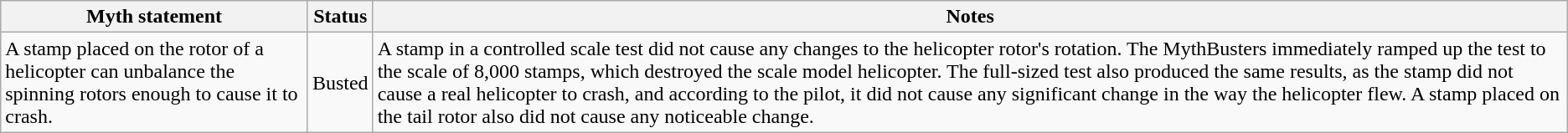<table class="wikitable plainrowheaders">
<tr>
<th>Myth statement</th>
<th>Status</th>
<th>Notes</th>
</tr>
<tr>
<td>A stamp placed on the rotor of a helicopter can unbalance the spinning rotors enough to cause it to crash.</td>
<td><span>Busted</span></td>
<td>A stamp in a controlled scale test did not cause any changes to the helicopter rotor's rotation. The MythBusters immediately ramped up the test to the scale of 8,000 stamps, which destroyed the scale model helicopter. The full-sized test also produced the same results, as the stamp did not cause a real helicopter to crash, and according to the pilot, it did not cause any significant change in the way the helicopter flew. A stamp placed on the tail rotor also did not cause any noticeable change.</td>
</tr>
</table>
